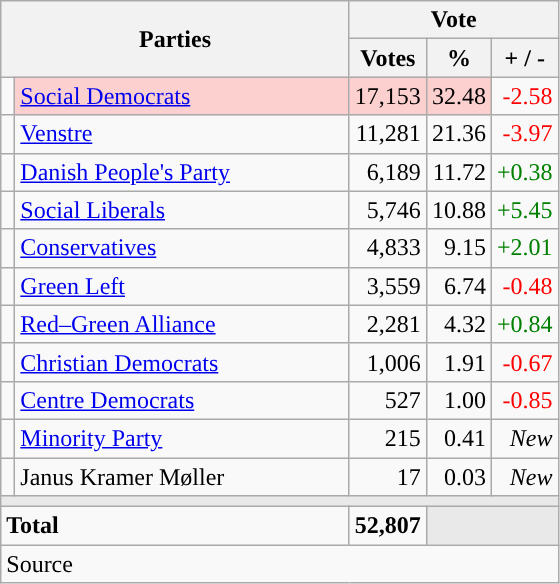<table class="wikitable" style="text-align:right;">
<tr>
<th style="text-align:centre;" rowspan="2" colspan="2" width="225">Parties</th>
<th colspan="3">Vote</th>
</tr>
<tr>
<th width="15">Votes</th>
<th width="15">%</th>
<th width="15">+ / -</th>
</tr>
<tr>
<td width="2" style="color:inherit;background:"></td>
<td bgcolor=#fbd0ce  align="left"><a href='#'>Social Democrats</a></td>
<td bgcolor=#fbd0ce>17,153</td>
<td bgcolor=#fbd0ce>32.48</td>
<td style=color:red;>-2.58</td>
</tr>
<tr>
<td width="2" style="color:inherit;background:"></td>
<td align="left"><a href='#'>Venstre</a></td>
<td>11,281</td>
<td>21.36</td>
<td style=color:red;>-3.97</td>
</tr>
<tr>
<td width="2" style="color:inherit;background:"></td>
<td align="left"><a href='#'>Danish People's Party</a></td>
<td>6,189</td>
<td>11.72</td>
<td style=color:green;>+0.38</td>
</tr>
<tr>
<td width="2" style="color:inherit;background:"></td>
<td align="left"><a href='#'>Social Liberals</a></td>
<td>5,746</td>
<td>10.88</td>
<td style=color:green;>+5.45</td>
</tr>
<tr>
<td width="2" style="color:inherit;background:"></td>
<td align="left"><a href='#'>Conservatives</a></td>
<td>4,833</td>
<td>9.15</td>
<td style=color:green;>+2.01</td>
</tr>
<tr>
<td width="2" style="color:inherit;background:"></td>
<td align="left"><a href='#'>Green Left</a></td>
<td>3,559</td>
<td>6.74</td>
<td style=color:red;>-0.48</td>
</tr>
<tr>
<td width="2" style="color:inherit;background:"></td>
<td align="left"><a href='#'>Red–Green Alliance</a></td>
<td>2,281</td>
<td>4.32</td>
<td style=color:green;>+0.84</td>
</tr>
<tr>
<td width="2" style="color:inherit;background:"></td>
<td align="left"><a href='#'>Christian Democrats</a></td>
<td>1,006</td>
<td>1.91</td>
<td style=color:red;>-0.67</td>
</tr>
<tr>
<td width="2" style="color:inherit;background:"></td>
<td align="left"><a href='#'>Centre Democrats</a></td>
<td>527</td>
<td>1.00</td>
<td style=color:red;>-0.85</td>
</tr>
<tr>
<td width="2" style="color:inherit;background:"></td>
<td align="left"><a href='#'>Minority Party</a></td>
<td>215</td>
<td>0.41</td>
<td><em>New</em></td>
</tr>
<tr>
<td width="2" style="color:inherit;background:"></td>
<td align="left">Janus Kramer Møller</td>
<td>17</td>
<td>0.03</td>
<td><em>New</em></td>
</tr>
<tr>
<td colspan="7" bgcolor="#E9E9E9"></td>
</tr>
<tr>
<td align="left" colspan="2"><strong>Total</strong></td>
<td><strong>52,807</strong></td>
<td bgcolor="#E9E9E9" colspan="2"></td>
</tr>
<tr>
<td align="left" colspan="6">Source</td>
</tr>
</table>
